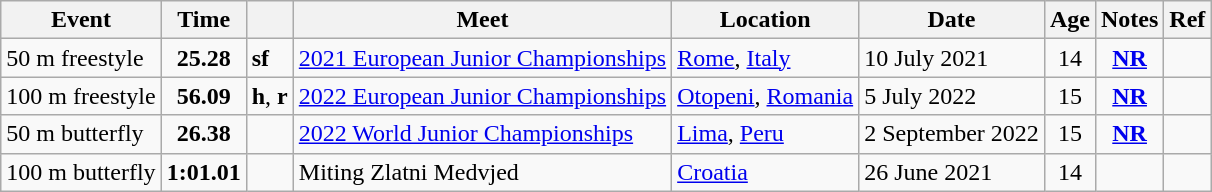<table class="wikitable">
<tr>
<th>Event</th>
<th>Time</th>
<th></th>
<th>Meet</th>
<th>Location</th>
<th>Date</th>
<th>Age</th>
<th>Notes</th>
<th>Ref</th>
</tr>
<tr>
<td>50 m freestyle</td>
<td style="text-align:center;"><strong>25.28</strong></td>
<td><strong>sf</strong></td>
<td><a href='#'>2021 European Junior Championships</a></td>
<td><a href='#'>Rome</a>, <a href='#'>Italy</a></td>
<td>10 July 2021</td>
<td style="text-align:center;">14</td>
<td style="text-align:center;"><strong><a href='#'>NR</a></strong></td>
<td style="text-align:center;"></td>
</tr>
<tr>
<td>100 m freestyle</td>
<td style="text-align:center;"><strong>56.09</strong></td>
<td><strong>h</strong>, <strong>r</strong></td>
<td><a href='#'>2022 European Junior Championships</a></td>
<td><a href='#'>Otopeni</a>, <a href='#'>Romania</a></td>
<td>5 July 2022</td>
<td style="text-align:center;">15</td>
<td style="text-align:center;"><strong><a href='#'>NR</a></strong></td>
<td style="text-align:center;"></td>
</tr>
<tr>
<td>50 m butterfly</td>
<td style="text-align:center;"><strong>26.38</strong></td>
<td></td>
<td><a href='#'>2022 World Junior Championships</a></td>
<td><a href='#'>Lima</a>, <a href='#'>Peru</a></td>
<td>2 September 2022</td>
<td style="text-align:center;">15</td>
<td style="text-align:center;"><strong><a href='#'>NR</a></strong></td>
<td style="text-align:center;"></td>
</tr>
<tr>
<td>100 m butterfly</td>
<td style="text-align:center;"><strong>1:01.01</strong></td>
<td></td>
<td>Miting Zlatni Medvjed</td>
<td><a href='#'>Croatia</a></td>
<td>26 June 2021</td>
<td style="text-align:center;">14</td>
<td style="text-align:center;"></td>
<td style="text-align:center;"></td>
</tr>
</table>
